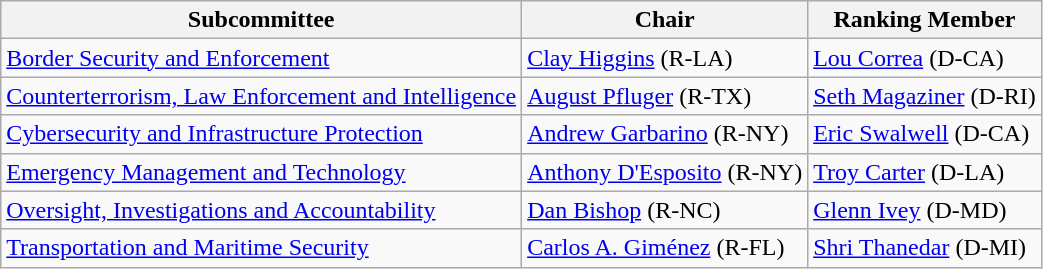<table class="wikitable">
<tr>
<th>Subcommittee</th>
<th>Chair</th>
<th>Ranking Member</th>
</tr>
<tr>
<td><a href='#'>Border Security and Enforcement</a></td>
<td><a href='#'>Clay Higgins</a> (R-LA)</td>
<td><a href='#'>Lou Correa</a> (D-CA)</td>
</tr>
<tr>
<td><a href='#'>Counterterrorism, Law Enforcement and Intelligence</a></td>
<td><a href='#'>August Pfluger</a> (R-TX)</td>
<td><a href='#'>Seth Magaziner</a> (D-RI)</td>
</tr>
<tr>
<td><a href='#'>Cybersecurity and Infrastructure Protection</a></td>
<td><a href='#'>Andrew Garbarino</a> (R-NY)</td>
<td><a href='#'>Eric Swalwell</a> (D-CA)</td>
</tr>
<tr>
<td><a href='#'>Emergency Management and Technology</a></td>
<td><a href='#'>Anthony D'Esposito</a> (R-NY)</td>
<td><a href='#'>Troy Carter</a> (D-LA)</td>
</tr>
<tr>
<td><a href='#'>Oversight, Investigations and Accountability</a></td>
<td><a href='#'>Dan Bishop</a> (R-NC)</td>
<td><a href='#'>Glenn Ivey</a> (D-MD)</td>
</tr>
<tr>
<td><a href='#'>Transportation and Maritime Security</a></td>
<td><a href='#'>Carlos A. Giménez</a> (R-FL)</td>
<td><a href='#'>Shri Thanedar</a> (D-MI)</td>
</tr>
</table>
